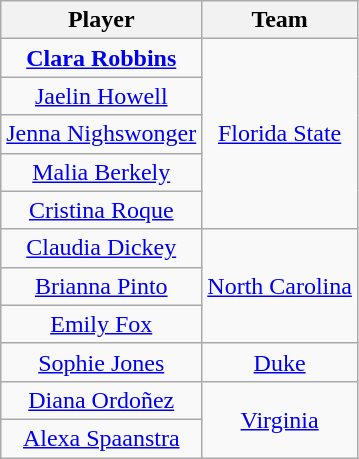<table class="wikitable" style="text-align:center">
<tr>
<th>Player</th>
<th>Team</th>
</tr>
<tr>
<td><strong><a href='#'>Clara Robbins</a></strong></td>
<td rowspan="5"><a href='#'>Florida State</a></td>
</tr>
<tr>
<td><a href='#'>Jaelin Howell</a></td>
</tr>
<tr>
<td><a href='#'>Jenna Nighswonger</a></td>
</tr>
<tr>
<td><a href='#'>Malia Berkely</a></td>
</tr>
<tr>
<td><a href='#'>Cristina Roque</a></td>
</tr>
<tr>
<td><a href='#'>Claudia Dickey</a></td>
<td rowspan="3"><a href='#'>North Carolina</a></td>
</tr>
<tr>
<td><a href='#'>Brianna Pinto</a></td>
</tr>
<tr>
<td><a href='#'>Emily Fox</a></td>
</tr>
<tr>
<td><a href='#'>Sophie Jones</a></td>
<td><a href='#'>Duke</a></td>
</tr>
<tr>
<td><a href='#'>Diana Ordoñez</a></td>
<td rowspan="2"><a href='#'>Virginia</a></td>
</tr>
<tr>
<td><a href='#'>Alexa Spaanstra</a></td>
</tr>
</table>
